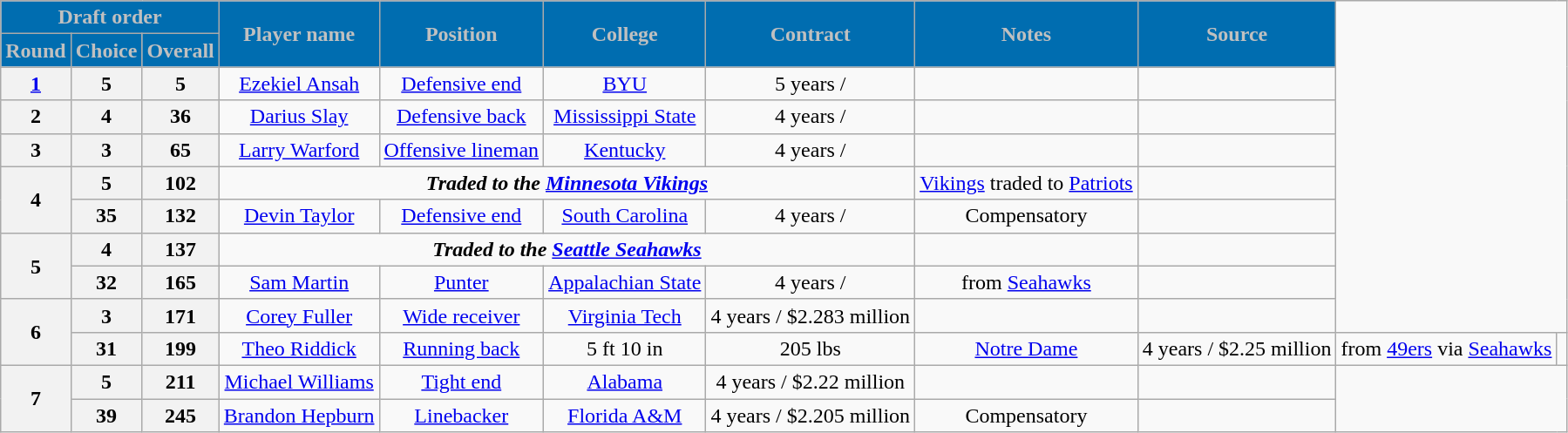<table class="wikitable" style="text-align:center">
<tr>
<th colspan="3" style="background:#006DB0;color:silver">Draft order</th>
<th rowspan="2" style="background:#006DB0;color:silver">Player name</th>
<th rowspan="2" style="background:#006DB0;color:silver">Position</th>
<th rowspan="2" style="background:#006DB0;color:silver">College</th>
<th rowspan="2" style="background:#006DB0;color:silver">Contract</th>
<th rowspan="2" style="background:#006DB0;color:silver">Notes</th>
<th rowspan="2" style="background:#006DB0;color:silver">Source</th>
</tr>
<tr>
<th style="background:#006DB0;color:silver">Round</th>
<th style="background:#006DB0;color:silver">Choice</th>
<th style="background:#006DB0;color:silver">Overall</th>
</tr>
<tr>
<th><a href='#'>1</a></th>
<th>5</th>
<th>5</th>
<td><a href='#'>Ezekiel Ansah</a></td>
<td><a href='#'>Defensive end</a></td>
<td><a href='#'>BYU</a></td>
<td>5 years /</td>
<td></td>
<td></td>
</tr>
<tr>
<th>2</th>
<th>4</th>
<th>36</th>
<td><a href='#'>Darius Slay</a></td>
<td><a href='#'>Defensive back</a></td>
<td><a href='#'>Mississippi State</a></td>
<td>4 years /</td>
<td></td>
<td></td>
</tr>
<tr>
<th>3</th>
<th>3</th>
<th>65</th>
<td><a href='#'>Larry Warford</a></td>
<td><a href='#'>Offensive lineman</a></td>
<td><a href='#'>Kentucky</a></td>
<td>4 years /</td>
<td></td>
<td></td>
</tr>
<tr>
<th rowspan="2">4</th>
<th>5</th>
<th>102</th>
<td colspan="4"><strong><em>Traded to the <a href='#'>Minnesota Vikings</a></em></strong></td>
<td><a href='#'>Vikings</a> traded to <a href='#'>Patriots</a></td>
<td></td>
</tr>
<tr>
<th>35</th>
<th>132</th>
<td><a href='#'>Devin Taylor</a></td>
<td><a href='#'>Defensive end</a></td>
<td><a href='#'>South Carolina</a></td>
<td>4 years /</td>
<td>Compensatory</td>
<td></td>
</tr>
<tr>
<th rowspan="2">5</th>
<th>4</th>
<th>137</th>
<td colspan="4"><strong><em>Traded to the <a href='#'>Seattle Seahawks</a></em></strong></td>
<td></td>
<td></td>
</tr>
<tr>
<th>32</th>
<th>165</th>
<td><a href='#'>Sam Martin</a></td>
<td><a href='#'>Punter</a></td>
<td><a href='#'>Appalachian State</a></td>
<td>4 years /</td>
<td>from <a href='#'>Seahawks</a></td>
<td></td>
</tr>
<tr>
<th rowspan="2">6</th>
<th>3</th>
<th>171</th>
<td><a href='#'>Corey Fuller</a></td>
<td><a href='#'>Wide receiver</a></td>
<td><a href='#'>Virginia Tech</a></td>
<td>4 years / $2.283 million</td>
<td></td>
<td></td>
</tr>
<tr>
<th>31</th>
<th>199</th>
<td><a href='#'>Theo Riddick</a></td>
<td><a href='#'>Running back</a></td>
<td>5 ft 10 in</td>
<td>205 lbs</td>
<td><a href='#'>Notre Dame</a></td>
<td>4 years / $2.25 million</td>
<td>from <a href='#'>49ers</a> via <a href='#'>Seahawks</a></td>
<td></td>
</tr>
<tr>
<th rowspan="2">7</th>
<th>5</th>
<th>211</th>
<td><a href='#'>Michael Williams</a></td>
<td><a href='#'>Tight end</a></td>
<td><a href='#'>Alabama</a></td>
<td>4 years / $2.22 million</td>
<td></td>
<td></td>
</tr>
<tr>
<th>39</th>
<th>245</th>
<td><a href='#'>Brandon Hepburn</a></td>
<td><a href='#'>Linebacker</a></td>
<td><a href='#'>Florida A&M</a></td>
<td>4 years / $2.205 million</td>
<td>Compensatory</td>
<td></td>
</tr>
</table>
